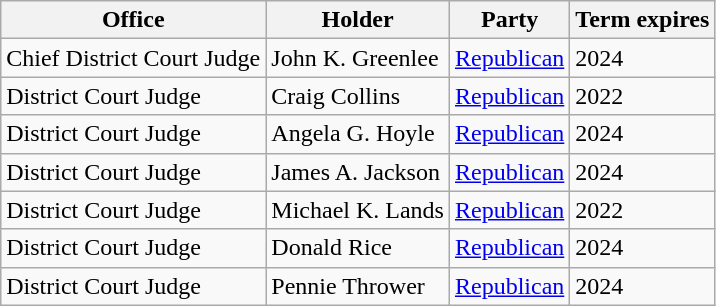<table class="wikitable">
<tr>
<th>Office</th>
<th>Holder</th>
<th>Party</th>
<th>Term expires</th>
</tr>
<tr>
<td>Chief District Court Judge</td>
<td>John K. Greenlee</td>
<td><a href='#'>Republican</a></td>
<td>2024</td>
</tr>
<tr>
<td>District Court Judge</td>
<td>Craig Collins</td>
<td><a href='#'>Republican</a></td>
<td>2022</td>
</tr>
<tr>
<td>District Court Judge</td>
<td>Angela G. Hoyle</td>
<td><a href='#'>Republican</a></td>
<td>2024</td>
</tr>
<tr>
<td>District Court Judge</td>
<td>James A. Jackson</td>
<td><a href='#'>Republican</a></td>
<td>2024</td>
</tr>
<tr>
<td>District Court Judge</td>
<td>Michael K. Lands</td>
<td><a href='#'>Republican</a></td>
<td>2022</td>
</tr>
<tr>
<td>District Court Judge</td>
<td>Donald Rice</td>
<td><a href='#'>Republican</a></td>
<td>2024</td>
</tr>
<tr>
<td>District Court Judge</td>
<td>Pennie Thrower</td>
<td><a href='#'>Republican</a></td>
<td>2024</td>
</tr>
</table>
